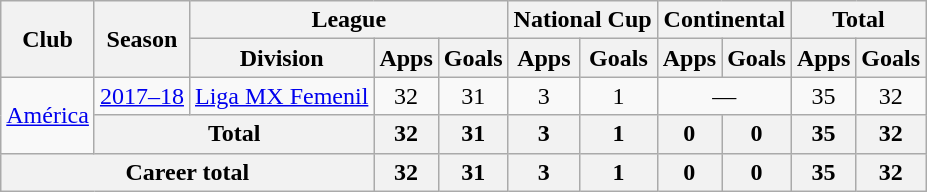<table class="wikitable" style="text-align:center">
<tr>
<th rowspan="2">Club</th>
<th rowspan="2">Season</th>
<th colspan="3">League</th>
<th colspan="2">National Cup</th>
<th colspan="2">Continental</th>
<th colspan="2">Total</th>
</tr>
<tr>
<th>Division</th>
<th>Apps</th>
<th>Goals</th>
<th>Apps</th>
<th>Goals</th>
<th>Apps</th>
<th>Goals</th>
<th>Apps</th>
<th>Goals</th>
</tr>
<tr>
<td rowspan="2"><a href='#'>América</a></td>
<td><a href='#'>2017–18</a></td>
<td rowspan="1"><a href='#'>Liga MX Femenil</a></td>
<td>32</td>
<td>31</td>
<td>3</td>
<td>1</td>
<td colspan="2">—</td>
<td>35</td>
<td>32</td>
</tr>
<tr>
<th colspan="2">Total</th>
<th>32</th>
<th>31</th>
<th>3</th>
<th>1</th>
<th>0</th>
<th>0</th>
<th>35</th>
<th>32</th>
</tr>
<tr>
<th colspan="3">Career total</th>
<th>32</th>
<th>31</th>
<th>3</th>
<th>1</th>
<th>0</th>
<th>0</th>
<th>35</th>
<th>32</th>
</tr>
</table>
